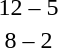<table style="text-align:center">
<tr>
<th width=200></th>
<th width=100></th>
<th width=200></th>
</tr>
<tr>
<td align=right><strong></strong></td>
<td>12 – 5</td>
<td align=left></td>
</tr>
<tr>
<td align=right><strong></strong></td>
<td>8 – 2</td>
<td align=left></td>
</tr>
</table>
